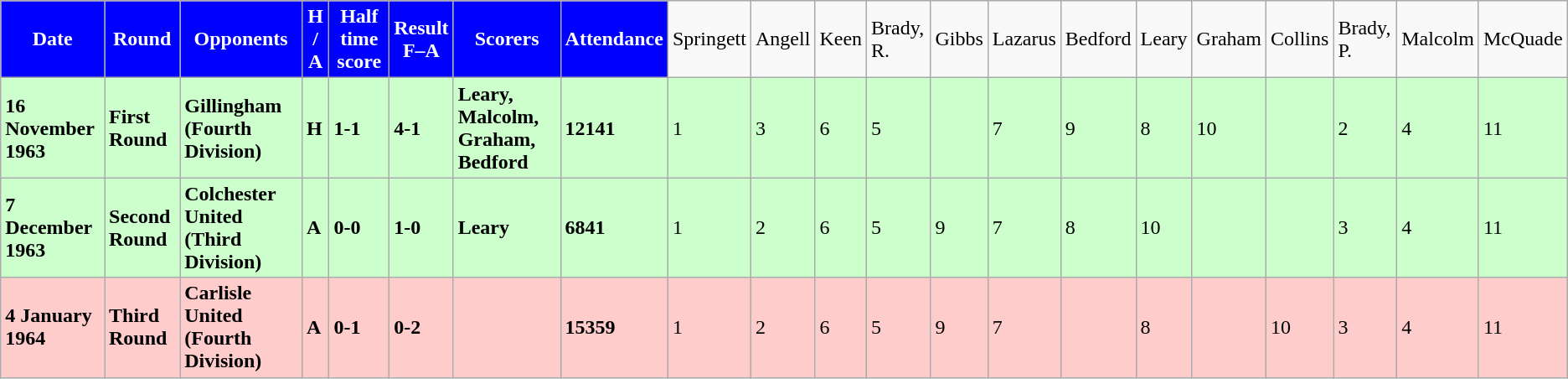<table class="wikitable">
<tr>
<th style="background:#0000FF; color:#FFFFFF; text-align:center;">Date</th>
<th style="background:#0000FF; color:#FFFFFF; text-align:center;">Round</th>
<th style="background:#0000FF; color:#FFFFFF; text-align:center;">Opponents</th>
<th style="background:#0000FF; color:#FFFFFF; text-align:center;">H / A</th>
<th style="background:#0000FF; color:#FFFFFF; text-align:center;"><strong>Half time score</strong></th>
<th style="background:#0000FF; color:#FFFFFF; text-align:center;"><strong>Result</strong><br><strong>F–A</strong></th>
<th style="background:#0000FF; color:#FFFFFF; text-align:center;">Scorers</th>
<th style="background:#0000FF; color:#FFFFFF; text-align:center;">Attendance</th>
<td>Springett</td>
<td>Angell</td>
<td>Keen</td>
<td>Brady, R.</td>
<td>Gibbs</td>
<td>Lazarus</td>
<td>Bedford</td>
<td>Leary</td>
<td>Graham</td>
<td>Collins</td>
<td>Brady, P.</td>
<td>Malcolm</td>
<td>McQuade</td>
</tr>
<tr bgcolor="#ccffcc">
<td><strong>16 November 1963</strong></td>
<td><strong>First Round</strong></td>
<td><strong>Gillingham (Fourth Division)</strong></td>
<td><strong>H</strong></td>
<td><strong>1-1</strong></td>
<td><strong>4-1</strong></td>
<td><strong>Leary, Malcolm, Graham, Bedford</strong></td>
<td><strong>12141</strong></td>
<td>1</td>
<td>3</td>
<td>6</td>
<td>5</td>
<td></td>
<td>7</td>
<td>9</td>
<td>8</td>
<td>10</td>
<td></td>
<td>2</td>
<td>4</td>
<td>11</td>
</tr>
<tr bgcolor="#ccffcc">
<td><strong>7 December 1963</strong></td>
<td><strong>Second Round</strong></td>
<td><strong>Colchester United (Third Division)</strong></td>
<td><strong>A</strong></td>
<td><strong>0-0</strong></td>
<td><strong>1-0</strong></td>
<td><strong>Leary</strong></td>
<td><strong>6841</strong></td>
<td>1</td>
<td>2</td>
<td>6</td>
<td>5</td>
<td>9</td>
<td>7</td>
<td>8</td>
<td>10</td>
<td></td>
<td></td>
<td>3</td>
<td>4</td>
<td>11</td>
</tr>
<tr bgcolor="#ffcccc">
<td><strong>4 January 1964</strong></td>
<td><strong>Third Round</strong></td>
<td><strong>Carlisle United (Fourth Division)</strong></td>
<td><strong>A</strong></td>
<td><strong>0-1</strong></td>
<td><strong>0-2</strong></td>
<td></td>
<td><strong>15359</strong></td>
<td>1</td>
<td>2</td>
<td>6</td>
<td>5</td>
<td>9</td>
<td>7</td>
<td></td>
<td>8</td>
<td></td>
<td>10</td>
<td>3</td>
<td>4</td>
<td>11</td>
</tr>
</table>
